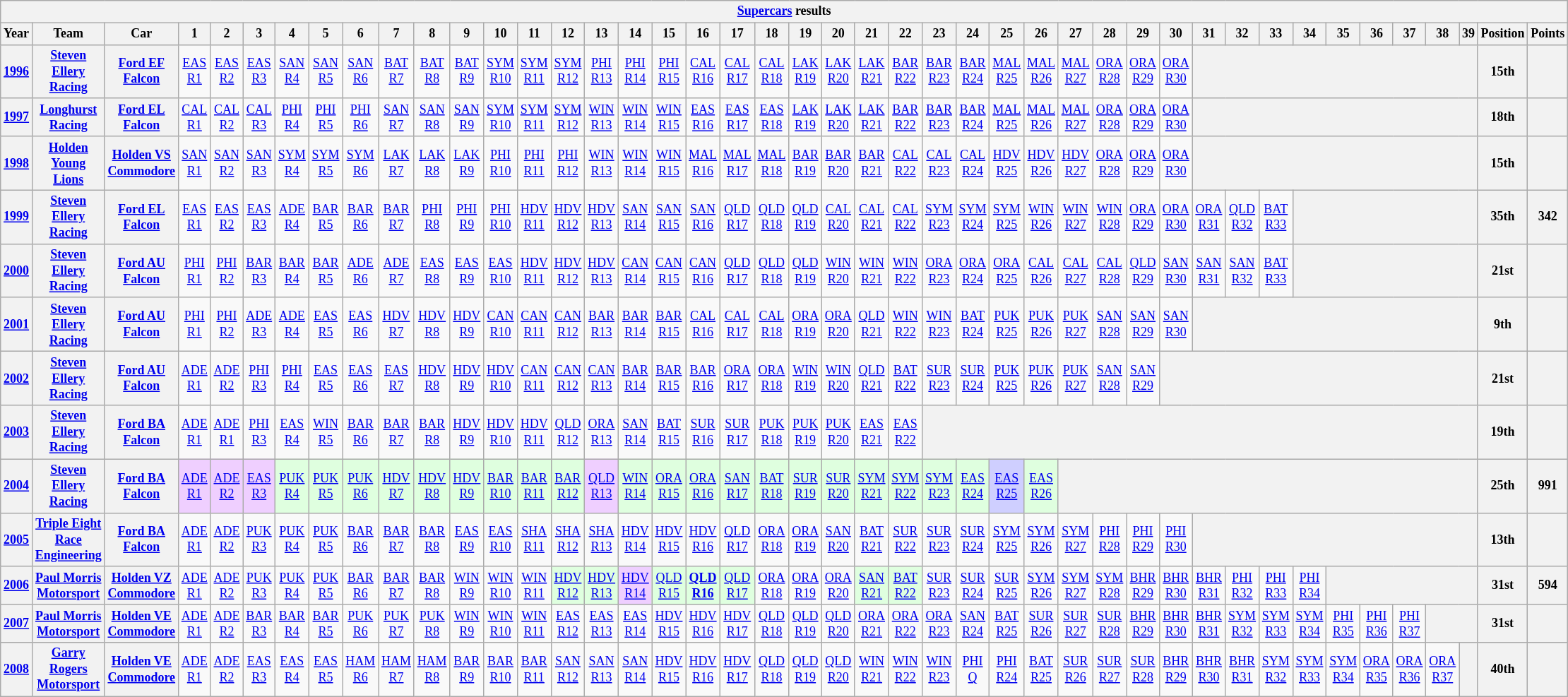<table class="wikitable" style="text-align:center; font-size:75%">
<tr>
<th colspan=45><a href='#'>Supercars</a> results</th>
</tr>
<tr>
<th>Year</th>
<th>Team</th>
<th>Car</th>
<th>1</th>
<th>2</th>
<th>3</th>
<th>4</th>
<th>5</th>
<th>6</th>
<th>7</th>
<th>8</th>
<th>9</th>
<th>10</th>
<th>11</th>
<th>12</th>
<th>13</th>
<th>14</th>
<th>15</th>
<th>16</th>
<th>17</th>
<th>18</th>
<th>19</th>
<th>20</th>
<th>21</th>
<th>22</th>
<th>23</th>
<th>24</th>
<th>25</th>
<th>26</th>
<th>27</th>
<th>28</th>
<th>29</th>
<th>30</th>
<th>31</th>
<th>32</th>
<th>33</th>
<th>34</th>
<th>35</th>
<th>36</th>
<th>37</th>
<th>38</th>
<th>39</th>
<th>Position</th>
<th>Points</th>
</tr>
<tr>
<th><a href='#'>1996</a></th>
<th><a href='#'>Steven Ellery Racing</a></th>
<th><a href='#'>Ford EF Falcon</a></th>
<td><a href='#'>EAS<br>R1</a></td>
<td><a href='#'>EAS<br>R2</a></td>
<td><a href='#'>EAS<br>R3</a></td>
<td><a href='#'>SAN<br>R4</a></td>
<td><a href='#'>SAN<br>R5</a></td>
<td><a href='#'>SAN<br>R6</a></td>
<td><a href='#'>BAT<br>R7</a></td>
<td><a href='#'>BAT<br>R8</a></td>
<td><a href='#'>BAT<br>R9</a></td>
<td><a href='#'>SYM<br>R10</a></td>
<td><a href='#'>SYM<br>R11</a></td>
<td><a href='#'>SYM<br>R12</a></td>
<td><a href='#'>PHI<br>R13</a></td>
<td><a href='#'>PHI<br>R14</a></td>
<td><a href='#'>PHI<br>R15</a></td>
<td><a href='#'>CAL<br>R16</a></td>
<td><a href='#'>CAL<br>R17</a></td>
<td><a href='#'>CAL<br>R18</a></td>
<td><a href='#'>LAK<br>R19</a></td>
<td><a href='#'>LAK<br>R20</a></td>
<td><a href='#'>LAK<br>R21</a></td>
<td><a href='#'>BAR<br>R22</a></td>
<td><a href='#'>BAR<br>R23</a></td>
<td><a href='#'>BAR<br>R24</a></td>
<td><a href='#'>MAL<br>R25</a></td>
<td><a href='#'>MAL<br>R26</a></td>
<td><a href='#'>MAL<br>R27</a></td>
<td><a href='#'>ORA<br>R28</a></td>
<td><a href='#'>ORA<br>R29</a></td>
<td><a href='#'>ORA<br>R30</a></td>
<th colspan=9></th>
<th>15th</th>
<th></th>
</tr>
<tr>
<th><a href='#'>1997</a></th>
<th><a href='#'>Longhurst Racing</a></th>
<th><a href='#'>Ford EL Falcon</a></th>
<td><a href='#'>CAL<br>R1</a></td>
<td><a href='#'>CAL<br>R2</a></td>
<td><a href='#'>CAL<br>R3</a></td>
<td><a href='#'>PHI<br>R4</a></td>
<td><a href='#'>PHI<br>R5</a></td>
<td><a href='#'>PHI<br>R6</a></td>
<td><a href='#'>SAN<br>R7</a></td>
<td><a href='#'>SAN<br>R8</a></td>
<td><a href='#'>SAN<br>R9</a></td>
<td><a href='#'>SYM<br>R10</a></td>
<td><a href='#'>SYM<br>R11</a></td>
<td><a href='#'>SYM<br>R12</a></td>
<td><a href='#'>WIN<br>R13</a></td>
<td><a href='#'>WIN<br>R14</a></td>
<td><a href='#'>WIN<br>R15</a></td>
<td><a href='#'>EAS<br>R16</a></td>
<td><a href='#'>EAS<br>R17</a></td>
<td><a href='#'>EAS<br>R18</a></td>
<td><a href='#'>LAK<br>R19</a></td>
<td><a href='#'>LAK<br>R20</a></td>
<td><a href='#'>LAK<br>R21</a></td>
<td><a href='#'>BAR<br>R22</a></td>
<td><a href='#'>BAR<br>R23</a></td>
<td><a href='#'>BAR<br>R24</a></td>
<td><a href='#'>MAL<br>R25</a></td>
<td><a href='#'>MAL<br>R26</a></td>
<td><a href='#'>MAL<br>R27</a></td>
<td><a href='#'>ORA<br>R28</a></td>
<td><a href='#'>ORA<br>R29</a></td>
<td><a href='#'>ORA<br>R30</a></td>
<th colspan=9></th>
<th>18th</th>
<th></th>
</tr>
<tr>
<th><a href='#'>1998</a></th>
<th><a href='#'>Holden Young Lions</a></th>
<th><a href='#'>Holden VS Commodore</a></th>
<td><a href='#'>SAN<br>R1</a></td>
<td><a href='#'>SAN<br>R2</a></td>
<td><a href='#'>SAN<br>R3</a></td>
<td><a href='#'>SYM<br>R4</a></td>
<td><a href='#'>SYM<br>R5</a></td>
<td><a href='#'>SYM<br>R6</a></td>
<td><a href='#'>LAK<br>R7</a></td>
<td><a href='#'>LAK<br>R8</a></td>
<td><a href='#'>LAK<br>R9</a></td>
<td><a href='#'>PHI<br>R10</a></td>
<td><a href='#'>PHI<br>R11</a></td>
<td><a href='#'>PHI<br>R12</a></td>
<td><a href='#'>WIN<br>R13</a></td>
<td><a href='#'>WIN<br>R14</a></td>
<td><a href='#'>WIN<br>R15</a></td>
<td><a href='#'>MAL<br>R16</a></td>
<td><a href='#'>MAL<br>R17</a></td>
<td><a href='#'>MAL<br>R18</a></td>
<td><a href='#'>BAR<br>R19</a></td>
<td><a href='#'>BAR<br>R20</a></td>
<td><a href='#'>BAR<br>R21</a></td>
<td><a href='#'>CAL<br>R22</a></td>
<td><a href='#'>CAL<br>R23</a></td>
<td><a href='#'>CAL<br>R24</a></td>
<td><a href='#'>HDV<br>R25</a></td>
<td><a href='#'>HDV<br>R26</a></td>
<td><a href='#'>HDV<br>R27</a></td>
<td><a href='#'>ORA<br>R28</a></td>
<td><a href='#'>ORA<br>R29</a></td>
<td><a href='#'>ORA<br>R30</a></td>
<th colspan=9></th>
<th>15th</th>
<th></th>
</tr>
<tr>
<th><a href='#'>1999</a></th>
<th><a href='#'>Steven Ellery Racing</a></th>
<th><a href='#'>Ford EL Falcon</a></th>
<td><a href='#'>EAS<br>R1</a></td>
<td><a href='#'>EAS<br>R2</a></td>
<td><a href='#'>EAS<br>R3</a></td>
<td><a href='#'>ADE<br>R4</a></td>
<td><a href='#'>BAR<br>R5</a></td>
<td><a href='#'>BAR<br>R6</a></td>
<td><a href='#'>BAR<br>R7</a></td>
<td><a href='#'>PHI<br>R8</a></td>
<td><a href='#'>PHI<br>R9</a></td>
<td><a href='#'>PHI<br>R10</a></td>
<td><a href='#'>HDV<br>R11</a></td>
<td><a href='#'>HDV<br>R12</a></td>
<td><a href='#'>HDV<br>R13</a></td>
<td><a href='#'>SAN<br>R14</a></td>
<td><a href='#'>SAN<br>R15</a></td>
<td><a href='#'>SAN<br>R16</a></td>
<td><a href='#'>QLD<br>R17</a></td>
<td><a href='#'>QLD<br>R18</a></td>
<td><a href='#'>QLD<br>R19</a></td>
<td><a href='#'>CAL<br>R20</a></td>
<td><a href='#'>CAL<br>R21</a></td>
<td><a href='#'>CAL<br>R22</a></td>
<td><a href='#'>SYM<br>R23</a></td>
<td><a href='#'>SYM<br>R24</a></td>
<td><a href='#'>SYM<br>R25</a></td>
<td><a href='#'>WIN<br>R26</a></td>
<td><a href='#'>WIN<br>R27</a></td>
<td><a href='#'>WIN<br>R28</a></td>
<td><a href='#'>ORA<br>R29</a></td>
<td><a href='#'>ORA<br>R30</a></td>
<td><a href='#'>ORA<br>R31</a></td>
<td><a href='#'>QLD<br>R32</a></td>
<td><a href='#'>BAT<br>R33</a></td>
<th colspan=6></th>
<th>35th</th>
<th>342</th>
</tr>
<tr>
<th><a href='#'>2000</a></th>
<th><a href='#'>Steven Ellery Racing</a></th>
<th><a href='#'>Ford AU Falcon</a></th>
<td><a href='#'>PHI<br>R1</a></td>
<td><a href='#'>PHI<br>R2</a></td>
<td><a href='#'>BAR<br>R3</a></td>
<td><a href='#'>BAR<br>R4</a></td>
<td><a href='#'>BAR<br>R5</a></td>
<td><a href='#'>ADE<br>R6</a></td>
<td><a href='#'>ADE<br>R7</a></td>
<td><a href='#'>EAS<br>R8</a></td>
<td><a href='#'>EAS<br>R9</a></td>
<td><a href='#'>EAS<br>R10</a></td>
<td><a href='#'>HDV<br>R11</a></td>
<td><a href='#'>HDV<br>R12</a></td>
<td><a href='#'>HDV<br>R13</a></td>
<td><a href='#'>CAN<br>R14</a></td>
<td><a href='#'>CAN<br>R15</a></td>
<td><a href='#'>CAN<br>R16</a></td>
<td><a href='#'>QLD<br>R17</a></td>
<td><a href='#'>QLD<br>R18</a></td>
<td><a href='#'>QLD<br>R19</a></td>
<td><a href='#'>WIN<br>R20</a></td>
<td><a href='#'>WIN<br>R21</a></td>
<td><a href='#'>WIN<br>R22</a></td>
<td><a href='#'>ORA<br>R23</a></td>
<td><a href='#'>ORA<br>R24</a></td>
<td><a href='#'>ORA<br>R25</a></td>
<td><a href='#'>CAL<br>R26</a></td>
<td><a href='#'>CAL<br>R27</a></td>
<td><a href='#'>CAL<br>R28</a></td>
<td><a href='#'>QLD<br>R29</a></td>
<td><a href='#'>SAN<br>R30</a></td>
<td><a href='#'>SAN<br>R31</a></td>
<td><a href='#'>SAN<br>R32</a></td>
<td><a href='#'>BAT<br>R33</a></td>
<th colspan=6></th>
<th>21st</th>
<th></th>
</tr>
<tr>
<th><a href='#'>2001</a></th>
<th><a href='#'>Steven Ellery Racing</a></th>
<th><a href='#'>Ford AU Falcon</a></th>
<td><a href='#'>PHI<br>R1</a></td>
<td><a href='#'>PHI<br>R2</a></td>
<td><a href='#'>ADE<br>R3</a></td>
<td><a href='#'>ADE<br>R4</a></td>
<td><a href='#'>EAS<br>R5</a></td>
<td><a href='#'>EAS<br>R6</a></td>
<td><a href='#'>HDV<br>R7</a></td>
<td><a href='#'>HDV<br>R8</a></td>
<td><a href='#'>HDV<br>R9</a></td>
<td><a href='#'>CAN<br>R10</a></td>
<td><a href='#'>CAN<br>R11</a></td>
<td><a href='#'>CAN<br>R12</a></td>
<td><a href='#'>BAR<br>R13</a></td>
<td><a href='#'>BAR<br>R14</a></td>
<td><a href='#'>BAR<br>R15</a></td>
<td><a href='#'>CAL<br>R16</a></td>
<td><a href='#'>CAL<br>R17</a></td>
<td><a href='#'>CAL<br>R18</a></td>
<td><a href='#'>ORA<br>R19</a></td>
<td><a href='#'>ORA<br>R20</a></td>
<td><a href='#'>QLD<br>R21</a></td>
<td><a href='#'>WIN<br>R22</a></td>
<td><a href='#'>WIN<br>R23</a></td>
<td><a href='#'>BAT<br>R24</a></td>
<td><a href='#'>PUK<br>R25</a></td>
<td><a href='#'>PUK<br>R26</a></td>
<td><a href='#'>PUK<br>R27</a></td>
<td><a href='#'>SAN<br>R28</a></td>
<td><a href='#'>SAN<br>R29</a></td>
<td><a href='#'>SAN<br>R30</a></td>
<th colspan=9></th>
<th>9th</th>
<th></th>
</tr>
<tr>
<th><a href='#'>2002</a></th>
<th><a href='#'>Steven Ellery Racing</a></th>
<th><a href='#'>Ford AU Falcon</a></th>
<td><a href='#'>ADE<br>R1</a></td>
<td><a href='#'>ADE<br>R2</a></td>
<td><a href='#'>PHI<br>R3</a></td>
<td><a href='#'>PHI<br>R4</a></td>
<td><a href='#'>EAS<br>R5</a></td>
<td><a href='#'>EAS<br>R6</a></td>
<td><a href='#'>EAS<br>R7</a></td>
<td><a href='#'>HDV<br>R8</a></td>
<td><a href='#'>HDV<br>R9</a></td>
<td><a href='#'>HDV<br>R10</a></td>
<td><a href='#'>CAN<br>R11</a></td>
<td><a href='#'>CAN<br>R12</a></td>
<td><a href='#'>CAN<br>R13</a></td>
<td><a href='#'>BAR<br>R14</a></td>
<td><a href='#'>BAR<br>R15</a></td>
<td><a href='#'>BAR<br>R16</a></td>
<td><a href='#'>ORA<br>R17</a></td>
<td><a href='#'>ORA<br>R18</a></td>
<td><a href='#'>WIN<br>R19</a></td>
<td><a href='#'>WIN<br>R20</a></td>
<td><a href='#'>QLD<br>R21</a></td>
<td><a href='#'>BAT<br>R22</a></td>
<td><a href='#'>SUR<br>R23</a></td>
<td><a href='#'>SUR<br>R24</a></td>
<td><a href='#'>PUK<br>R25</a></td>
<td><a href='#'>PUK<br>R26</a></td>
<td><a href='#'>PUK<br>R27</a></td>
<td><a href='#'>SAN<br>R28</a></td>
<td><a href='#'>SAN<br>R29</a></td>
<th colspan=10></th>
<th>21st</th>
<th></th>
</tr>
<tr>
<th><a href='#'>2003</a></th>
<th><a href='#'>Steven Ellery Racing</a></th>
<th><a href='#'>Ford BA Falcon</a></th>
<td><a href='#'>ADE<br>R1</a></td>
<td><a href='#'>ADE<br>R1</a></td>
<td><a href='#'>PHI<br>R3</a></td>
<td><a href='#'>EAS<br>R4</a></td>
<td><a href='#'>WIN<br>R5</a></td>
<td><a href='#'>BAR<br>R6</a></td>
<td><a href='#'>BAR<br>R7</a></td>
<td><a href='#'>BAR<br>R8</a></td>
<td><a href='#'>HDV<br>R9</a></td>
<td><a href='#'>HDV<br>R10</a></td>
<td><a href='#'>HDV<br>R11</a></td>
<td><a href='#'>QLD<br>R12</a></td>
<td><a href='#'>ORA<br>R13</a></td>
<td><a href='#'>SAN<br>R14</a></td>
<td><a href='#'>BAT<br>R15</a></td>
<td><a href='#'>SUR<br>R16</a></td>
<td><a href='#'>SUR<br>R17</a></td>
<td><a href='#'>PUK<br>R18</a></td>
<td><a href='#'>PUK<br>R19</a></td>
<td><a href='#'>PUK<br>R20</a></td>
<td><a href='#'>EAS<br>R21</a></td>
<td><a href='#'>EAS<br>R22</a></td>
<th colspan=17></th>
<th>19th</th>
<th></th>
</tr>
<tr>
<th><a href='#'>2004</a></th>
<th><a href='#'>Steven Ellery Racing</a></th>
<th><a href='#'>Ford BA Falcon</a></th>
<td style="background: #efcfff"><a href='#'>ADE<br>R1</a><br></td>
<td style="background: #efcfff"><a href='#'>ADE<br>R2</a><br></td>
<td style="background: #efcfff"><a href='#'>EAS<br>R3</a><br></td>
<td style="background: #dfffdf"><a href='#'>PUK<br>R4</a><br></td>
<td style="background: #dfffdf"><a href='#'>PUK<br>R5</a><br></td>
<td style="background: #dfffdf"><a href='#'>PUK<br>R6</a><br></td>
<td style="background: #dfffdf"><a href='#'>HDV<br>R7</a><br></td>
<td style="background: #dfffdf"><a href='#'>HDV<br>R8</a><br></td>
<td style="background: #dfffdf"><a href='#'>HDV<br>R9</a><br></td>
<td style="background: #dfffdf"><a href='#'>BAR<br>R10</a><br></td>
<td style="background: #dfffdf"><a href='#'>BAR<br>R11</a><br></td>
<td style="background: #dfffdf"><a href='#'>BAR<br>R12</a><br></td>
<td style="background: #efcfff"><a href='#'>QLD<br>R13</a><br></td>
<td style="background: #dfffdf"><a href='#'>WIN<br>R14</a><br></td>
<td style="background: #dfffdf"><a href='#'>ORA<br>R15</a><br></td>
<td style="background: #dfffdf"><a href='#'>ORA<br>R16</a><br></td>
<td style="background: #dfffdf"><a href='#'>SAN<br>R17</a><br></td>
<td style="background: #dfffdf"><a href='#'>BAT<br>R18</a><br></td>
<td style="background: #dfffdf"><a href='#'>SUR<br>R19</a><br></td>
<td style="background: #dfffdf"><a href='#'>SUR<br>R20</a><br></td>
<td style="background: #dfffdf"><a href='#'>SYM<br>R21</a><br></td>
<td style="background: #dfffdf"><a href='#'>SYM<br>R22</a><br></td>
<td style="background: #dfffdf"><a href='#'>SYM<br>R23</a><br></td>
<td style="background: #dfffdf"><a href='#'>EAS<br>R24</a><br></td>
<td style="background: #cfcfff"><a href='#'>EAS<br>R25</a><br></td>
<td style="background: #dfffdf"><a href='#'>EAS<br>R26</a><br></td>
<th colspan=13></th>
<th>25th</th>
<th>991</th>
</tr>
<tr>
<th><a href='#'>2005</a></th>
<th><a href='#'>Triple Eight Race Engineering</a></th>
<th><a href='#'>Ford BA Falcon</a></th>
<td><a href='#'>ADE<br>R1</a></td>
<td><a href='#'>ADE<br>R2</a></td>
<td><a href='#'>PUK<br>R3</a></td>
<td><a href='#'>PUK<br>R4</a></td>
<td><a href='#'>PUK<br>R5</a></td>
<td><a href='#'>BAR<br>R6</a></td>
<td><a href='#'>BAR<br>R7</a></td>
<td><a href='#'>BAR<br>R8</a></td>
<td><a href='#'>EAS<br>R9</a></td>
<td><a href='#'>EAS<br>R10</a></td>
<td><a href='#'>SHA<br>R11</a></td>
<td><a href='#'>SHA<br>R12</a></td>
<td><a href='#'>SHA<br>R13</a></td>
<td><a href='#'>HDV<br>R14</a></td>
<td><a href='#'>HDV<br>R15</a></td>
<td><a href='#'>HDV<br>R16</a></td>
<td><a href='#'>QLD<br>R17</a></td>
<td><a href='#'>ORA<br>R18</a></td>
<td><a href='#'>ORA<br>R19</a></td>
<td><a href='#'>SAN<br>R20</a></td>
<td><a href='#'>BAT<br>R21</a></td>
<td><a href='#'>SUR<br>R22</a></td>
<td><a href='#'>SUR<br>R23</a></td>
<td><a href='#'>SUR<br>R24</a></td>
<td><a href='#'>SYM<br>R25</a></td>
<td><a href='#'>SYM<br>R26</a></td>
<td><a href='#'>SYM<br>R27</a></td>
<td><a href='#'>PHI<br>R28</a></td>
<td><a href='#'>PHI<br>R29</a></td>
<td><a href='#'>PHI<br>R30</a></td>
<th colspan=9></th>
<th>13th</th>
<th></th>
</tr>
<tr>
<th><a href='#'>2006</a></th>
<th><a href='#'>Paul Morris Motorsport</a></th>
<th><a href='#'>Holden VZ Commodore</a></th>
<td><a href='#'>ADE<br>R1</a></td>
<td><a href='#'>ADE<br>R2</a></td>
<td><a href='#'>PUK<br>R3</a></td>
<td><a href='#'>PUK<br>R4</a></td>
<td><a href='#'>PUK<br>R5</a></td>
<td><a href='#'>BAR<br>R6</a></td>
<td><a href='#'>BAR<br>R7</a></td>
<td><a href='#'>BAR<br>R8</a></td>
<td><a href='#'>WIN<br>R9</a></td>
<td><a href='#'>WIN<br>R10</a></td>
<td><a href='#'>WIN<br>R11</a></td>
<td style="background: #dfffdf"><a href='#'>HDV<br>R12</a><br></td>
<td style="background: #dfffdf"><a href='#'>HDV<br>R13</a><br></td>
<td style="background: #efcfff"><a href='#'>HDV<br>R14</a><br></td>
<td style="background: #dfffdf"><a href='#'>QLD<br>R15</a><br></td>
<td style="background: #dfffdf"><strong><a href='#'>QLD<br>R16</a><br></strong></td>
<td style="background: #dfffdf"><a href='#'>QLD<br>R17</a><br></td>
<td><a href='#'>ORA<br>R18</a></td>
<td><a href='#'>ORA<br>R19</a></td>
<td><a href='#'>ORA<br>R20</a></td>
<td style="background: #dfffdf"><a href='#'>SAN<br>R21</a><br></td>
<td style="background: #dfffdf"><a href='#'>BAT<br>R22</a><br></td>
<td><a href='#'>SUR<br>R23</a></td>
<td><a href='#'>SUR<br>R24</a></td>
<td><a href='#'>SUR<br>R25</a></td>
<td><a href='#'>SYM<br>R26</a></td>
<td><a href='#'>SYM<br>R27</a></td>
<td><a href='#'>SYM<br>R28</a></td>
<td><a href='#'>BHR<br>R29</a></td>
<td><a href='#'>BHR<br>R30</a></td>
<td><a href='#'>BHR<br>R31</a></td>
<td><a href='#'>PHI<br>R32</a></td>
<td><a href='#'>PHI<br>R33</a></td>
<td><a href='#'>PHI<br>R34</a></td>
<th colspan=5></th>
<th>31st</th>
<th>594</th>
</tr>
<tr>
<th><a href='#'>2007</a></th>
<th><a href='#'>Paul Morris Motorsport</a></th>
<th><a href='#'>Holden VE Commodore</a></th>
<td><a href='#'>ADE<br>R1</a></td>
<td><a href='#'>ADE<br>R2</a></td>
<td><a href='#'>BAR<br>R3</a></td>
<td><a href='#'>BAR<br>R4</a></td>
<td><a href='#'>BAR<br>R5</a></td>
<td><a href='#'>PUK<br>R6</a></td>
<td><a href='#'>PUK<br>R7</a></td>
<td><a href='#'>PUK<br>R8</a></td>
<td><a href='#'>WIN<br>R9</a></td>
<td><a href='#'>WIN<br>R10</a></td>
<td><a href='#'>WIN<br>R11</a></td>
<td><a href='#'>EAS<br>R12</a></td>
<td><a href='#'>EAS<br>R13</a></td>
<td><a href='#'>EAS<br>R14</a></td>
<td><a href='#'>HDV<br>R15</a></td>
<td><a href='#'>HDV<br>R16</a></td>
<td><a href='#'>HDV<br>R17</a></td>
<td><a href='#'>QLD<br>R18</a></td>
<td><a href='#'>QLD<br>R19</a></td>
<td><a href='#'>QLD<br>R20</a></td>
<td><a href='#'>ORA<br>R21</a></td>
<td><a href='#'>ORA<br>R22</a></td>
<td><a href='#'>ORA<br>R23</a></td>
<td><a href='#'>SAN<br>R24</a></td>
<td><a href='#'>BAT<br>R25</a></td>
<td><a href='#'>SUR<br>R26</a></td>
<td><a href='#'>SUR<br>R27</a></td>
<td><a href='#'>SUR<br>R28</a></td>
<td><a href='#'>BHR<br>R29</a></td>
<td><a href='#'>BHR<br>R30</a></td>
<td><a href='#'>BHR<br>R31</a></td>
<td><a href='#'>SYM<br>R32</a></td>
<td><a href='#'>SYM<br>R33</a></td>
<td><a href='#'>SYM<br>R34</a></td>
<td><a href='#'>PHI<br>R35</a></td>
<td><a href='#'>PHI<br>R36</a></td>
<td><a href='#'>PHI<br>R37</a></td>
<th colspan=2></th>
<th>31st</th>
<th></th>
</tr>
<tr>
<th><a href='#'>2008</a></th>
<th><a href='#'>Garry Rogers Motorsport</a></th>
<th><a href='#'>Holden VE Commodore</a></th>
<td><a href='#'>ADE<br>R1</a></td>
<td><a href='#'>ADE<br>R2</a></td>
<td><a href='#'>EAS<br>R3</a></td>
<td><a href='#'>EAS<br>R4</a></td>
<td><a href='#'>EAS<br>R5</a></td>
<td><a href='#'>HAM<br>R6</a></td>
<td><a href='#'>HAM<br>R7</a></td>
<td><a href='#'>HAM<br>R8</a></td>
<td><a href='#'>BAR<br>R9</a></td>
<td><a href='#'>BAR<br>R10</a></td>
<td><a href='#'>BAR<br>R11</a></td>
<td><a href='#'>SAN<br>R12</a></td>
<td><a href='#'>SAN<br>R13</a></td>
<td><a href='#'>SAN<br>R14</a></td>
<td><a href='#'>HDV<br>R15</a></td>
<td><a href='#'>HDV<br>R16</a></td>
<td><a href='#'>HDV<br>R17</a></td>
<td><a href='#'>QLD<br>R18</a></td>
<td><a href='#'>QLD<br>R19</a></td>
<td><a href='#'>QLD<br>R20</a></td>
<td><a href='#'>WIN<br>R21</a></td>
<td><a href='#'>WIN<br>R22</a></td>
<td><a href='#'>WIN<br>R23</a></td>
<td><a href='#'>PHI<br>Q</a></td>
<td><a href='#'>PHI<br>R24</a></td>
<td><a href='#'>BAT<br>R25</a></td>
<td><a href='#'>SUR<br>R26</a></td>
<td><a href='#'>SUR<br>R27</a></td>
<td><a href='#'>SUR<br>R28</a></td>
<td><a href='#'>BHR<br>R29</a></td>
<td><a href='#'>BHR<br>R30</a></td>
<td><a href='#'>BHR<br>R31</a></td>
<td><a href='#'>SYM<br>R32</a></td>
<td><a href='#'>SYM<br>R33</a></td>
<td><a href='#'>SYM<br>R34</a></td>
<td><a href='#'>ORA<br>R35</a></td>
<td><a href='#'>ORA<br>R36</a></td>
<td><a href='#'>ORA<br>R37</a></td>
<th></th>
<th>40th</th>
<th></th>
</tr>
</table>
